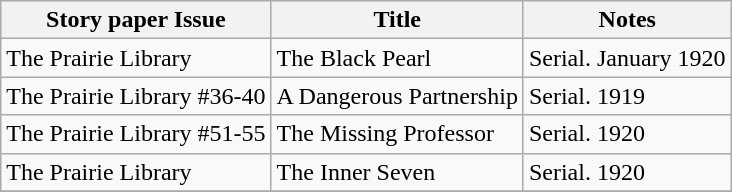<table class="wikitable">
<tr>
<th>Story paper Issue</th>
<th>Title</th>
<th>Notes</th>
</tr>
<tr>
<td>The Prairie Library</td>
<td>The Black Pearl</td>
<td>Serial. January 1920</td>
</tr>
<tr>
<td>The Prairie Library #36-40</td>
<td>A Dangerous Partnership</td>
<td>Serial. 1919</td>
</tr>
<tr>
<td>The Prairie Library #51-55</td>
<td>The Missing Professor</td>
<td>Serial. 1920</td>
</tr>
<tr>
<td>The Prairie Library</td>
<td>The Inner Seven</td>
<td>Serial. 1920</td>
</tr>
<tr>
</tr>
</table>
